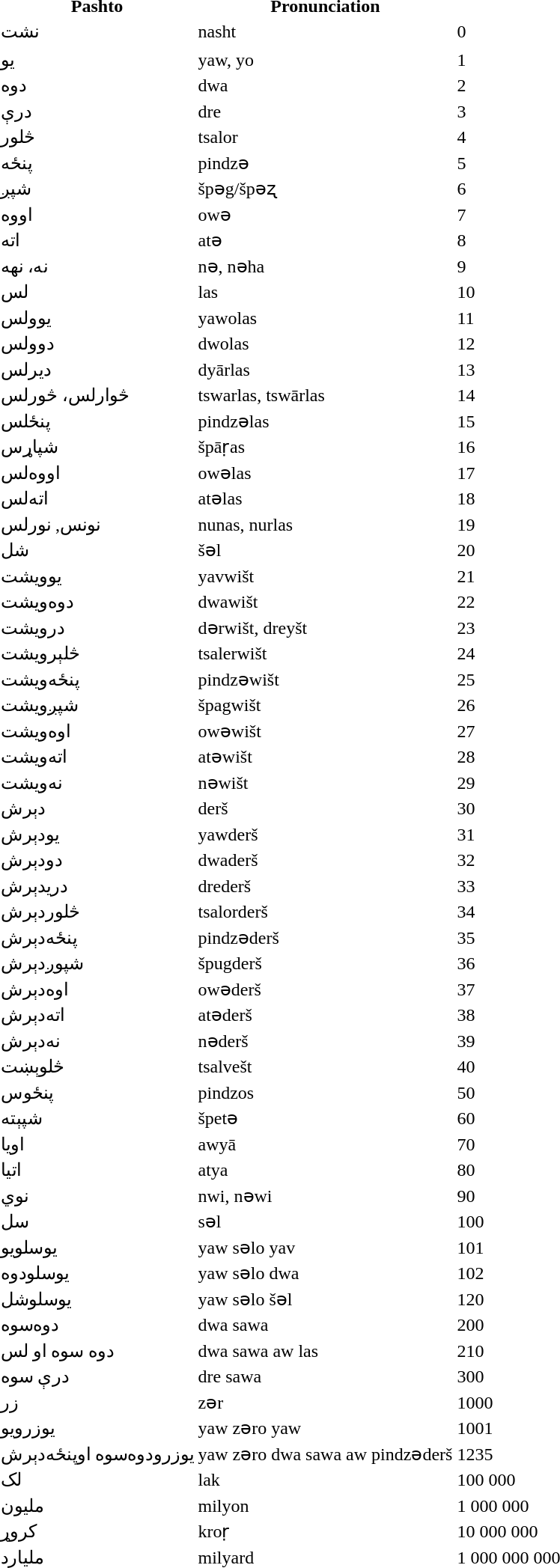<table class="standard">
<tr>
<th>Pashto</th>
<th>Pronunciation</th>
<th></th>
</tr>
<tr>
<td>نشت</td>
<td>nasht</td>
<td>0</td>
</tr>
<tr>
</tr>
<tr>
<td>یو</td>
<td>yaw, yo</td>
<td>1</td>
</tr>
<tr>
<td>دوه</td>
<td>dwa</td>
<td>2</td>
</tr>
<tr>
<td>درې</td>
<td>dre</td>
<td>3</td>
</tr>
<tr>
<td>څلور</td>
<td>tsalor</td>
<td>4</td>
</tr>
<tr>
<td>پنځه</td>
<td>pindzə</td>
<td>5</td>
</tr>
<tr>
<td>شپږ</td>
<td>špəg/špəʐ</td>
<td>6</td>
</tr>
<tr>
<td>اووه</td>
<td>owə</td>
<td>7</td>
</tr>
<tr>
<td>اته</td>
<td>atə</td>
<td>8</td>
</tr>
<tr>
<td>نه، نهه</td>
<td>nə, nəha</td>
<td>9</td>
</tr>
<tr>
<td>لس</td>
<td>las</td>
<td>10</td>
</tr>
<tr>
<td>یوولس</td>
<td>yawolas</td>
<td>11</td>
</tr>
<tr>
<td>دوولس</td>
<td>dwolas</td>
<td>12</td>
</tr>
<tr>
<td>دیرلس</td>
<td>dyārlas</td>
<td>13</td>
</tr>
<tr>
<td>څوارلس، څورلس</td>
<td>tswarlas, tswārlas</td>
<td>14</td>
</tr>
<tr>
<td>پنځلس</td>
<td>pindzəlas</td>
<td>15</td>
</tr>
<tr>
<td>شپاړس</td>
<td>špāṛas</td>
<td>16</td>
</tr>
<tr>
<td>اووه‌لس</td>
<td>owəlas</td>
<td>17</td>
</tr>
<tr>
<td>اته‌لس</td>
<td>atəlas</td>
<td>18</td>
</tr>
<tr>
<td>نونس, نورلس</td>
<td>nunas, nurlas</td>
<td>19</td>
</tr>
<tr>
<td>شل</td>
<td>šəl</td>
<td>20</td>
</tr>
<tr>
<td>یوویشت</td>
<td>yavwišt</td>
<td>21</td>
</tr>
<tr>
<td>دوه‌ویشت</td>
<td>dwawišt</td>
<td>22</td>
</tr>
<tr>
<td>درویشت</td>
<td>dərwišt, dreyšt</td>
<td>23</td>
</tr>
<tr>
<td>څلېرویشت</td>
<td>tsalerwišt</td>
<td>24</td>
</tr>
<tr>
<td>پنځه‌ویشت</td>
<td>pindzəwišt</td>
<td>25</td>
</tr>
<tr>
<td>شپږویشت</td>
<td>špagwišt</td>
<td>26</td>
</tr>
<tr>
<td>اوه‌ویشت</td>
<td>owəwišt</td>
<td>27</td>
</tr>
<tr>
<td>اته‌ویشت</td>
<td>atəwišt</td>
<td>28</td>
</tr>
<tr>
<td>نه‌ویشت</td>
<td>nəwišt</td>
<td>29</td>
</tr>
<tr>
<td>دېرش</td>
<td>derš</td>
<td>30</td>
</tr>
<tr>
<td>یودېرش</td>
<td>yawderš</td>
<td>31</td>
</tr>
<tr>
<td>دودېرش</td>
<td>dwaderš</td>
<td>32</td>
</tr>
<tr>
<td>دریدېرش</td>
<td>drederš</td>
<td>33</td>
</tr>
<tr>
<td>څلوردېرش</td>
<td>tsalorderš</td>
<td>34</td>
</tr>
<tr>
<td>پنځه‌دېرش</td>
<td>pindzəderš</td>
<td>35</td>
</tr>
<tr>
<td>شپوږدېرش</td>
<td>špugderš</td>
<td>36</td>
</tr>
<tr>
<td>اوه‌دېرش</td>
<td>owəderš</td>
<td>37</td>
</tr>
<tr>
<td>اته‌دېرش</td>
<td>atəderš</td>
<td>38</td>
</tr>
<tr>
<td>نه‌دېرش</td>
<td>nəderš</td>
<td>39</td>
</tr>
<tr>
<td>څلوېښت</td>
<td>tsalvešt</td>
<td>40</td>
</tr>
<tr>
<td>پنځوس</td>
<td>pindzos</td>
<td>50</td>
</tr>
<tr>
<td>شپېته</td>
<td>špetə</td>
<td>60</td>
</tr>
<tr>
<td>اویا</td>
<td>awyā</td>
<td>70</td>
</tr>
<tr>
<td>اتیا</td>
<td>atya</td>
<td>80</td>
</tr>
<tr>
<td>نوي</td>
<td>nwi, nəwi</td>
<td>90</td>
</tr>
<tr>
<td>سل</td>
<td>səl</td>
<td>100</td>
</tr>
<tr>
<td>یوسلویو</td>
<td>yaw səlo yav</td>
<td>101</td>
</tr>
<tr>
<td>یوسلودوه</td>
<td>yaw səlo dwa</td>
<td>102</td>
</tr>
<tr>
<td>یوسلوشل</td>
<td>yaw səlo šəl</td>
<td>120</td>
</tr>
<tr>
<td>دوه‌سوه</td>
<td>dwa sawa</td>
<td>200</td>
</tr>
<tr>
<td>دوه سوه او لس</td>
<td>dwa sawa aw las</td>
<td>210</td>
</tr>
<tr>
<td>درې سوه</td>
<td>dre sawa</td>
<td>300</td>
</tr>
<tr>
<td>زر</td>
<td>zər</td>
<td>1000</td>
</tr>
<tr>
<td>یوزرویو</td>
<td>yaw zəro yaw</td>
<td>1001</td>
</tr>
<tr>
<td>یوزرودوه‌سوه اوپنځه‌دېرش</td>
<td>yaw zəro dwa sawa aw pindzəderš</td>
<td>1235</td>
</tr>
<tr>
<td>لک</td>
<td>lak</td>
<td>100 000</td>
</tr>
<tr>
<td>ملیون</td>
<td>milyon</td>
<td>1 000 000</td>
</tr>
<tr>
<td>کروړ</td>
<td>kroṛ</td>
<td>10 000 000</td>
</tr>
<tr>
<td>ملیارد</td>
<td>milyard</td>
<td>1 000 000 000</td>
</tr>
</table>
